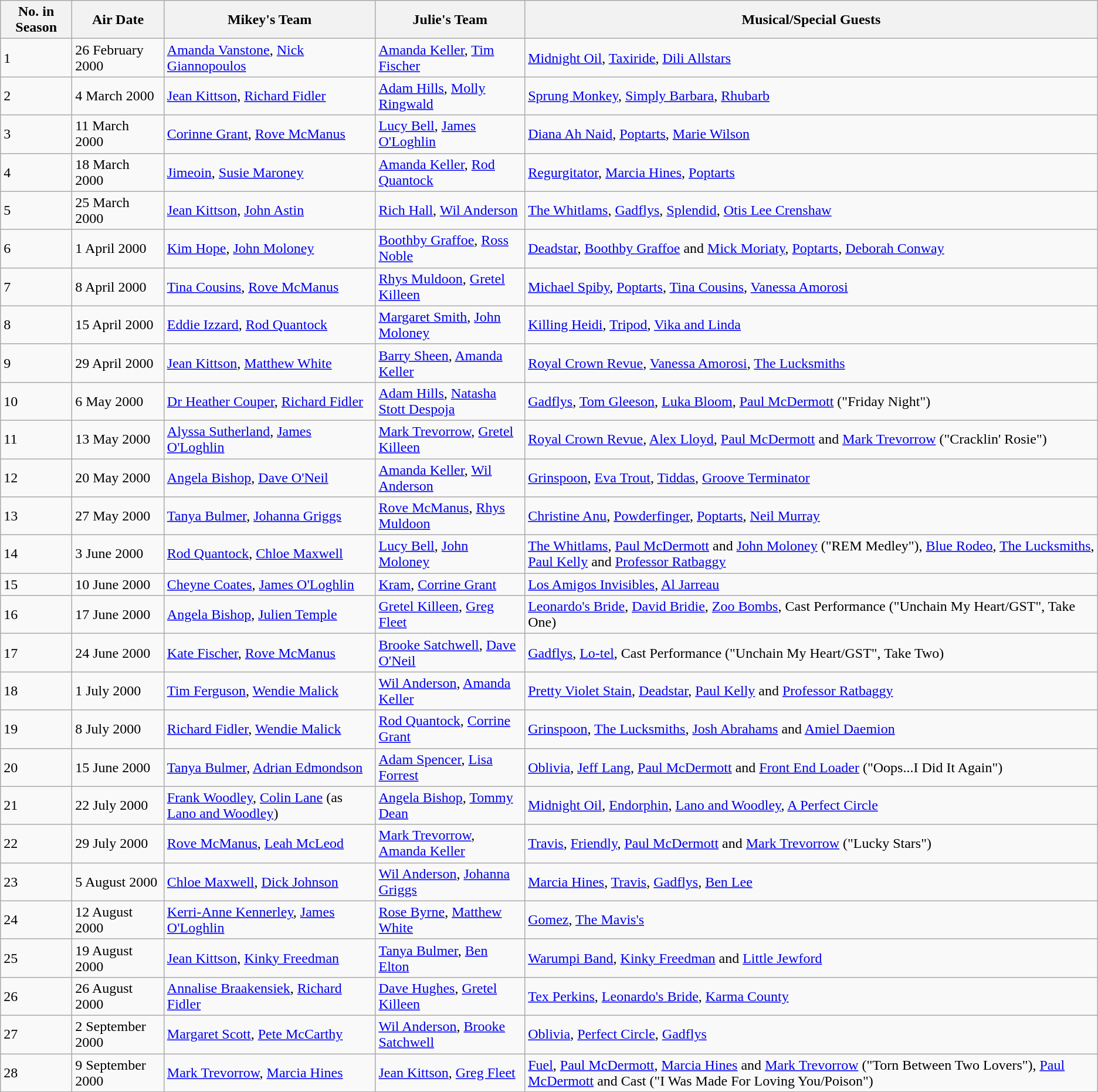<table class="wikitable">
<tr>
<th>No. in Season</th>
<th>Air Date</th>
<th>Mikey's Team</th>
<th>Julie's Team</th>
<th>Musical/Special Guests</th>
</tr>
<tr>
<td>1</td>
<td>26 February 2000</td>
<td><a href='#'>Amanda Vanstone</a>, <a href='#'>Nick Giannopoulos</a></td>
<td><a href='#'>Amanda Keller</a>, <a href='#'>Tim Fischer</a></td>
<td><a href='#'>Midnight Oil</a>, <a href='#'>Taxiride</a>, <a href='#'>Dili Allstars</a></td>
</tr>
<tr>
<td>2</td>
<td>4 March 2000</td>
<td><a href='#'>Jean Kittson</a>, <a href='#'>Richard Fidler</a></td>
<td><a href='#'>Adam Hills</a>, <a href='#'>Molly Ringwald</a></td>
<td><a href='#'>Sprung Monkey</a>, <a href='#'>Simply Barbara</a>, <a href='#'>Rhubarb</a></td>
</tr>
<tr>
<td>3</td>
<td>11 March 2000</td>
<td><a href='#'>Corinne Grant</a>, <a href='#'>Rove McManus</a></td>
<td><a href='#'>Lucy Bell</a>, <a href='#'>James O'Loghlin</a></td>
<td><a href='#'>Diana Ah Naid</a>, <a href='#'>Poptarts</a>, <a href='#'>Marie Wilson</a></td>
</tr>
<tr>
<td>4</td>
<td>18 March 2000</td>
<td><a href='#'>Jimeoin</a>, <a href='#'>Susie Maroney</a></td>
<td><a href='#'>Amanda Keller</a>, <a href='#'>Rod Quantock</a></td>
<td><a href='#'>Regurgitator</a>, <a href='#'>Marcia Hines</a>, <a href='#'>Poptarts</a></td>
</tr>
<tr>
<td>5</td>
<td>25 March 2000</td>
<td><a href='#'>Jean Kittson</a>, <a href='#'>John Astin</a></td>
<td><a href='#'>Rich Hall</a>, <a href='#'>Wil Anderson</a></td>
<td><a href='#'>The Whitlams</a>, <a href='#'>Gadflys</a>, <a href='#'>Splendid</a>, <a href='#'>Otis Lee Crenshaw</a></td>
</tr>
<tr>
<td>6</td>
<td>1 April 2000</td>
<td><a href='#'>Kim Hope</a>, <a href='#'>John Moloney</a></td>
<td><a href='#'>Boothby Graffoe</a>, <a href='#'>Ross Noble</a></td>
<td><a href='#'>Deadstar</a>, <a href='#'>Boothby Graffoe</a> and <a href='#'>Mick Moriaty</a>, <a href='#'>Poptarts</a>, <a href='#'>Deborah Conway</a></td>
</tr>
<tr>
<td>7</td>
<td>8 April 2000</td>
<td><a href='#'>Tina Cousins</a>, <a href='#'>Rove McManus</a></td>
<td><a href='#'>Rhys Muldoon</a>, <a href='#'>Gretel Killeen</a></td>
<td><a href='#'>Michael Spiby</a>, <a href='#'>Poptarts</a>, <a href='#'>Tina Cousins</a>, <a href='#'>Vanessa Amorosi</a></td>
</tr>
<tr>
<td>8</td>
<td>15 April 2000</td>
<td><a href='#'>Eddie Izzard</a>, <a href='#'>Rod Quantock</a></td>
<td><a href='#'>Margaret Smith</a>, <a href='#'>John Moloney</a></td>
<td><a href='#'>Killing Heidi</a>, <a href='#'>Tripod</a>, <a href='#'>Vika and Linda</a></td>
</tr>
<tr>
<td>9</td>
<td>29 April 2000</td>
<td><a href='#'>Jean Kittson</a>, <a href='#'>Matthew White</a></td>
<td><a href='#'>Barry Sheen</a>, <a href='#'>Amanda Keller</a></td>
<td><a href='#'>Royal Crown Revue</a>, <a href='#'>Vanessa Amorosi</a>, <a href='#'>The Lucksmiths</a></td>
</tr>
<tr>
<td>10</td>
<td>6 May 2000</td>
<td><a href='#'>Dr Heather Couper</a>, <a href='#'>Richard Fidler</a></td>
<td><a href='#'>Adam Hills</a>, <a href='#'>Natasha Stott Despoja</a></td>
<td><a href='#'>Gadflys</a>, <a href='#'>Tom Gleeson</a>, <a href='#'>Luka Bloom</a>, <a href='#'>Paul McDermott</a> ("Friday Night")</td>
</tr>
<tr>
<td>11</td>
<td>13 May 2000</td>
<td><a href='#'>Alyssa Sutherland</a>, <a href='#'>James O'Loghlin</a></td>
<td><a href='#'>Mark Trevorrow</a>, <a href='#'>Gretel Killeen</a></td>
<td><a href='#'>Royal Crown Revue</a>, <a href='#'>Alex Lloyd</a>, <a href='#'>Paul McDermott</a> and <a href='#'>Mark Trevorrow</a> ("Cracklin' Rosie")</td>
</tr>
<tr>
<td>12</td>
<td>20 May 2000</td>
<td><a href='#'>Angela Bishop</a>, <a href='#'>Dave O'Neil</a></td>
<td><a href='#'>Amanda Keller</a>, <a href='#'>Wil Anderson</a></td>
<td><a href='#'>Grinspoon</a>, <a href='#'>Eva Trout</a>, <a href='#'>Tiddas</a>, <a href='#'>Groove Terminator</a></td>
</tr>
<tr>
<td>13</td>
<td>27 May 2000</td>
<td><a href='#'>Tanya Bulmer</a>, <a href='#'>Johanna Griggs</a></td>
<td><a href='#'>Rove McManus</a>, <a href='#'>Rhys Muldoon</a></td>
<td><a href='#'>Christine Anu</a>, <a href='#'>Powderfinger</a>, <a href='#'>Poptarts</a>, <a href='#'>Neil Murray</a></td>
</tr>
<tr>
<td>14</td>
<td>3 June 2000</td>
<td><a href='#'>Rod Quantock</a>, <a href='#'>Chloe Maxwell</a></td>
<td><a href='#'>Lucy Bell</a>, <a href='#'>John Moloney</a></td>
<td><a href='#'>The Whitlams</a>, <a href='#'>Paul McDermott</a> and <a href='#'>John Moloney</a> ("REM Medley"), <a href='#'>Blue Rodeo</a>, <a href='#'>The Lucksmiths</a>, <a href='#'>Paul Kelly</a> and <a href='#'>Professor Ratbaggy</a></td>
</tr>
<tr>
<td>15</td>
<td>10 June 2000</td>
<td><a href='#'>Cheyne Coates</a>, <a href='#'>James O'Loghlin</a></td>
<td><a href='#'>Kram</a>, <a href='#'>Corrine Grant</a></td>
<td><a href='#'>Los Amigos Invisibles</a>, <a href='#'>Al Jarreau</a></td>
</tr>
<tr>
<td>16</td>
<td>17 June 2000</td>
<td><a href='#'>Angela Bishop</a>, <a href='#'>Julien Temple</a></td>
<td><a href='#'>Gretel Killeen</a>, <a href='#'>Greg Fleet</a></td>
<td><a href='#'>Leonardo's Bride</a>, <a href='#'>David Bridie</a>, <a href='#'>Zoo Bombs</a>, Cast Performance ("Unchain My Heart/GST", Take One)</td>
</tr>
<tr>
<td>17</td>
<td>24 June 2000</td>
<td><a href='#'>Kate Fischer</a>, <a href='#'>Rove McManus</a></td>
<td><a href='#'>Brooke Satchwell</a>, <a href='#'>Dave O'Neil</a></td>
<td><a href='#'>Gadflys</a>, <a href='#'>Lo-tel</a>, Cast Performance ("Unchain My Heart/GST", Take Two)</td>
</tr>
<tr>
<td>18</td>
<td>1 July 2000</td>
<td><a href='#'>Tim Ferguson</a>, <a href='#'>Wendie Malick</a></td>
<td><a href='#'>Wil Anderson</a>, <a href='#'>Amanda Keller</a></td>
<td><a href='#'>Pretty Violet Stain</a>, <a href='#'>Deadstar</a>, <a href='#'>Paul Kelly</a> and <a href='#'>Professor Ratbaggy</a></td>
</tr>
<tr>
<td>19</td>
<td>8 July 2000</td>
<td><a href='#'>Richard Fidler</a>, <a href='#'>Wendie Malick</a></td>
<td><a href='#'>Rod Quantock</a>, <a href='#'>Corrine Grant</a></td>
<td><a href='#'>Grinspoon</a>, <a href='#'>The Lucksmiths</a>, <a href='#'>Josh Abrahams</a> and <a href='#'>Amiel Daemion</a></td>
</tr>
<tr>
<td>20</td>
<td>15 June 2000</td>
<td><a href='#'>Tanya Bulmer</a>, <a href='#'>Adrian Edmondson</a></td>
<td><a href='#'>Adam Spencer</a>, <a href='#'>Lisa Forrest</a></td>
<td><a href='#'>Oblivia</a>, <a href='#'>Jeff Lang</a>, <a href='#'>Paul McDermott</a> and <a href='#'>Front End Loader</a> ("Oops...I Did It Again")</td>
</tr>
<tr>
<td>21</td>
<td>22 July 2000</td>
<td><a href='#'>Frank Woodley</a>, <a href='#'>Colin Lane</a> (as <a href='#'>Lano and Woodley</a>)</td>
<td><a href='#'>Angela Bishop</a>, <a href='#'>Tommy Dean</a></td>
<td><a href='#'>Midnight Oil</a>, <a href='#'>Endorphin</a>, <a href='#'>Lano and Woodley</a>, <a href='#'>A Perfect Circle</a></td>
</tr>
<tr>
<td>22</td>
<td>29 July 2000</td>
<td><a href='#'>Rove McManus</a>, <a href='#'>Leah McLeod</a></td>
<td><a href='#'>Mark Trevorrow</a>, <a href='#'>Amanda Keller</a></td>
<td><a href='#'>Travis</a>, <a href='#'>Friendly</a>, <a href='#'>Paul McDermott</a> and <a href='#'>Mark Trevorrow</a> ("Lucky Stars")</td>
</tr>
<tr>
<td>23</td>
<td>5 August 2000</td>
<td><a href='#'>Chloe Maxwell</a>, <a href='#'>Dick Johnson</a></td>
<td><a href='#'>Wil Anderson</a>, <a href='#'>Johanna Griggs</a></td>
<td><a href='#'>Marcia Hines</a>, <a href='#'>Travis</a>, <a href='#'>Gadflys</a>, <a href='#'>Ben Lee</a></td>
</tr>
<tr>
<td>24</td>
<td>12 August 2000</td>
<td><a href='#'>Kerri-Anne Kennerley</a>, <a href='#'>James O'Loghlin</a></td>
<td><a href='#'>Rose Byrne</a>, <a href='#'>Matthew White</a></td>
<td><a href='#'>Gomez</a>, <a href='#'>The Mavis's</a></td>
</tr>
<tr>
<td>25</td>
<td>19 August 2000</td>
<td><a href='#'>Jean Kittson</a>, <a href='#'>Kinky Freedman</a></td>
<td><a href='#'>Tanya Bulmer</a>, <a href='#'>Ben Elton</a></td>
<td><a href='#'>Warumpi Band</a>, <a href='#'>Kinky Freedman</a> and <a href='#'>Little Jewford</a></td>
</tr>
<tr>
<td>26</td>
<td>26 August 2000</td>
<td><a href='#'>Annalise Braakensiek</a>, <a href='#'>Richard Fidler</a></td>
<td><a href='#'>Dave Hughes</a>, <a href='#'>Gretel Killeen</a></td>
<td><a href='#'>Tex Perkins</a>, <a href='#'>Leonardo's Bride</a>, <a href='#'>Karma County</a></td>
</tr>
<tr>
<td>27</td>
<td>2 September 2000</td>
<td><a href='#'>Margaret Scott</a>, <a href='#'>Pete McCarthy</a></td>
<td><a href='#'>Wil Anderson</a>, <a href='#'>Brooke Satchwell</a></td>
<td><a href='#'>Oblivia</a>, <a href='#'>Perfect Circle</a>, <a href='#'>Gadflys</a></td>
</tr>
<tr>
<td>28</td>
<td>9 September 2000</td>
<td><a href='#'>Mark Trevorrow</a>, <a href='#'>Marcia Hines</a></td>
<td><a href='#'>Jean Kittson</a>, <a href='#'>Greg Fleet</a></td>
<td><a href='#'>Fuel</a>, <a href='#'>Paul McDermott</a>, <a href='#'>Marcia Hines</a> and <a href='#'>Mark Trevorrow</a> ("Torn Between Two Lovers"), <a href='#'>Paul McDermott</a> and Cast ("I Was Made For Loving You/Poison")</td>
</tr>
</table>
